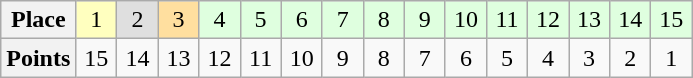<table class="wikitable" style="text-align:center">
<tr>
<th>Place</th>
<td width="20" bgcolor="#ffffbf">1</td>
<td width="20" bgcolor="#dfdfdf">2</td>
<td width="20" bgcolor="#ffdf9f">3</td>
<td width="20" bgcolor="#dfffdf">4</td>
<td width="20" bgcolor="#dfffdf">5</td>
<td width="20" bgcolor="#dfffdf">6</td>
<td width="20" bgcolor="#dfffdf">7</td>
<td width="20" bgcolor="#dfffdf">8</td>
<td width="20" bgcolor="#dfffdf">9</td>
<td width="20" bgcolor="#dfffdf">10</td>
<td width="20" bgcolor="#dfffdf">11</td>
<td width="20" bgcolor="#dfffdf">12</td>
<td width="20" bgcolor="#dfffdf">13</td>
<td width="20" bgcolor="#dfffdf">14</td>
<td width="20" bgcolor="#dfffdf">15</td>
</tr>
<tr>
<th>Points</th>
<td>15</td>
<td>14</td>
<td>13</td>
<td>12</td>
<td>11</td>
<td>10</td>
<td>9</td>
<td>8</td>
<td>7</td>
<td>6</td>
<td>5</td>
<td>4</td>
<td>3</td>
<td>2</td>
<td>1</td>
</tr>
</table>
